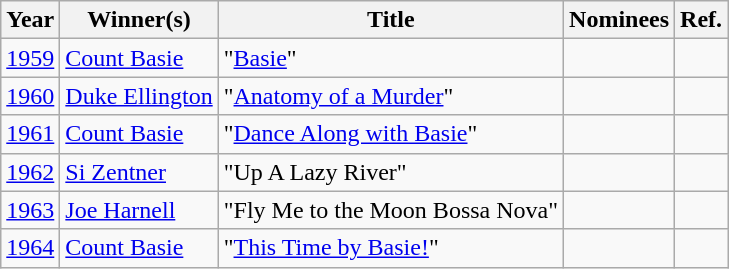<table class="wikitable sortable">
<tr>
<th scope="col">Year</th>
<th scope="col">Winner(s)</th>
<th scope="col">Title</th>
<th scope="col" class="unsortable">Nominees</th>
<th scope="col" class="unsortable">Ref.</th>
</tr>
<tr>
<td align="center"><a href='#'>1959</a></td>
<td><a href='#'>Count Basie</a></td>
<td>"<a href='#'>Basie</a>"</td>
<td></td>
<td align="center"></td>
</tr>
<tr>
<td align="center"><a href='#'>1960</a></td>
<td><a href='#'>Duke Ellington</a></td>
<td>"<a href='#'>Anatomy of a Murder</a>"</td>
<td></td>
<td align="center"></td>
</tr>
<tr>
<td align="center"><a href='#'>1961</a></td>
<td><a href='#'>Count Basie</a></td>
<td>"<a href='#'>Dance Along with Basie</a>"</td>
<td></td>
<td align="center"></td>
</tr>
<tr>
<td align="center"><a href='#'>1962</a></td>
<td><a href='#'>Si Zentner</a></td>
<td>"Up A Lazy River"</td>
<td></td>
<td align="center"></td>
</tr>
<tr>
<td align="center"><a href='#'>1963</a></td>
<td><a href='#'>Joe Harnell</a></td>
<td>"Fly Me to the Moon Bossa Nova"</td>
<td></td>
<td align="center"></td>
</tr>
<tr>
<td align="center"><a href='#'>1964</a></td>
<td><a href='#'>Count Basie</a></td>
<td>"<a href='#'>This Time by Basie!</a>"</td>
<td></td>
<td align="center"></td>
</tr>
</table>
